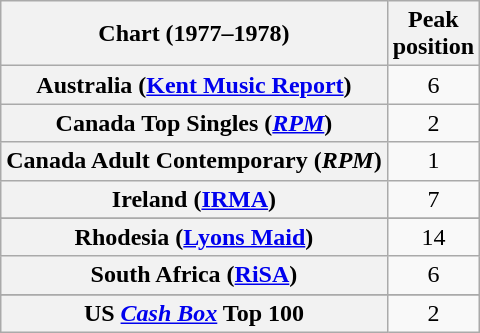<table class="wikitable sortable plainrowheaders" style="text-align:center">
<tr>
<th>Chart (1977–1978)</th>
<th>Peak<br>position</th>
</tr>
<tr>
<th scope="row">Australia (<a href='#'>Kent Music Report</a>)</th>
<td>6</td>
</tr>
<tr>
<th scope="row">Canada Top Singles (<a href='#'><em>RPM</em></a>)</th>
<td>2</td>
</tr>
<tr>
<th scope="row">Canada Adult Contemporary (<em>RPM</em>)</th>
<td>1</td>
</tr>
<tr>
<th scope="row">Ireland (<a href='#'>IRMA</a>)</th>
<td>7</td>
</tr>
<tr>
</tr>
<tr>
<th scope="row">Rhodesia (<a href='#'>Lyons Maid</a>)</th>
<td>14</td>
</tr>
<tr>
<th scope="row">South Africa (<a href='#'>RiSA</a>)</th>
<td>6</td>
</tr>
<tr>
</tr>
<tr>
</tr>
<tr>
</tr>
<tr>
<th scope="row">US <a href='#'><em>Cash Box</em></a> Top 100</th>
<td>2</td>
</tr>
</table>
